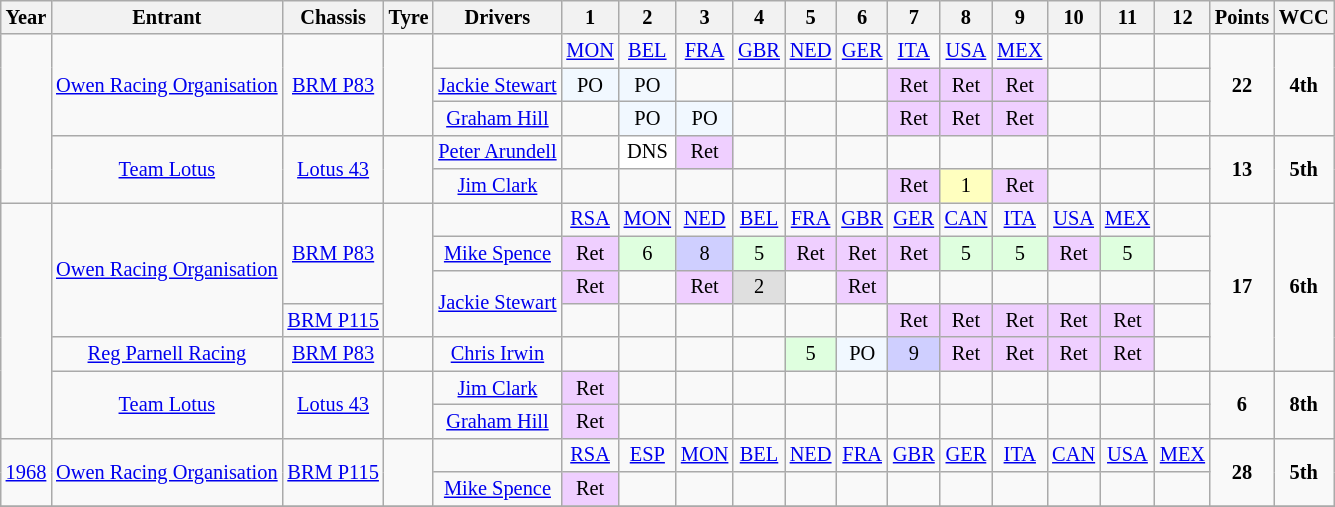<table class=wikitable style="text-align:center; font-size:85%">
<tr>
<th>Year</th>
<th>Entrant</th>
<th>Chassis</th>
<th>Tyre</th>
<th>Drivers</th>
<th>1</th>
<th>2</th>
<th>3</th>
<th>4</th>
<th>5</th>
<th>6</th>
<th>7</th>
<th>8</th>
<th>9</th>
<th>10</th>
<th>11</th>
<th>12</th>
<th>Points</th>
<th>WCC</th>
</tr>
<tr>
<td rowspan=5></td>
<td rowspan=3><a href='#'>Owen Racing Organisation</a></td>
<td rowspan=3><a href='#'>BRM P83</a></td>
<td rowspan=3></td>
<td></td>
<td><a href='#'>MON</a></td>
<td><a href='#'>BEL</a></td>
<td><a href='#'>FRA</a></td>
<td><a href='#'>GBR</a></td>
<td><a href='#'>NED</a></td>
<td><a href='#'>GER</a></td>
<td><a href='#'>ITA</a></td>
<td><a href='#'>USA</a></td>
<td><a href='#'>MEX</a></td>
<td></td>
<td></td>
<td></td>
<td rowspan=3><strong>22</strong></td>
<td rowspan=3><strong>4th</strong></td>
</tr>
<tr>
<td><a href='#'>Jackie Stewart</a></td>
<td style="background:#f1f8ff;">PO</td>
<td style="background:#f1f8ff;">PO</td>
<td></td>
<td></td>
<td></td>
<td></td>
<td style="background:#efcfff;">Ret</td>
<td style="background:#efcfff;">Ret</td>
<td style="background:#efcfff;">Ret</td>
<td></td>
<td></td>
<td></td>
</tr>
<tr>
<td><a href='#'>Graham Hill</a></td>
<td></td>
<td style="background:#f1f8ff;">PO</td>
<td style="background:#f1f8ff;">PO</td>
<td></td>
<td></td>
<td></td>
<td style="background:#efcfff;">Ret</td>
<td style="background:#efcfff;">Ret</td>
<td style="background:#efcfff;">Ret</td>
<td></td>
<td></td>
<td></td>
</tr>
<tr>
<td rowspan=2><a href='#'>Team Lotus</a></td>
<td rowspan=2><a href='#'>Lotus 43</a></td>
<td rowspan=2></td>
<td><a href='#'>Peter Arundell</a></td>
<td></td>
<td style="background:#FFFFFF;">DNS</td>
<td style="background:#EFCFFF;">Ret</td>
<td></td>
<td></td>
<td></td>
<td></td>
<td></td>
<td></td>
<td></td>
<td></td>
<td></td>
<td rowspan=2><strong>13</strong></td>
<td rowspan=2><strong>5th</strong></td>
</tr>
<tr>
<td><a href='#'>Jim Clark</a></td>
<td></td>
<td></td>
<td></td>
<td></td>
<td></td>
<td></td>
<td style="background:#EFCFFF;">Ret</td>
<td style="background:#FFFFBF;">1</td>
<td style="background:#EFCFFF;">Ret</td>
<td></td>
<td></td>
<td></td>
</tr>
<tr>
<td rowspan=7></td>
<td rowspan=4><a href='#'>Owen Racing Organisation</a></td>
<td rowspan=3><a href='#'>BRM P83</a></td>
<td rowspan=4></td>
<td></td>
<td><a href='#'>RSA</a></td>
<td><a href='#'>MON</a></td>
<td><a href='#'>NED</a></td>
<td><a href='#'>BEL</a></td>
<td><a href='#'>FRA</a></td>
<td><a href='#'>GBR</a></td>
<td><a href='#'>GER</a></td>
<td><a href='#'>CAN</a></td>
<td><a href='#'>ITA</a></td>
<td><a href='#'>USA</a></td>
<td><a href='#'>MEX</a></td>
<td></td>
<td rowspan=5><strong>17</strong></td>
<td rowspan=5><strong>6th</strong></td>
</tr>
<tr>
<td><a href='#'>Mike Spence</a></td>
<td style="background:#efcfff;">Ret</td>
<td style="background:#dfffdf;">6</td>
<td style="background:#cfcfff;">8</td>
<td style="background:#dfffdf;">5</td>
<td style="background:#efcfff;">Ret</td>
<td style="background:#efcfff;">Ret</td>
<td style="background:#efcfff;">Ret</td>
<td style="background:#dfffdf;">5</td>
<td style="background:#dfffdf;">5</td>
<td style="background:#efcfff;">Ret</td>
<td style="background:#dfffdf;">5</td>
<td></td>
</tr>
<tr>
<td rowspan=2><a href='#'>Jackie Stewart</a></td>
<td style="background:#efcfff;">Ret</td>
<td></td>
<td style="background:#efcfff;">Ret</td>
<td style="background:#dfdfdf;">2</td>
<td></td>
<td style="background:#efcfff;">Ret</td>
<td></td>
<td></td>
<td></td>
<td></td>
<td></td>
<td></td>
</tr>
<tr>
<td><a href='#'>BRM P115</a></td>
<td></td>
<td></td>
<td></td>
<td></td>
<td></td>
<td></td>
<td style="background:#EFCFFF;">Ret</td>
<td style="background:#EFCFFF;">Ret</td>
<td style="background:#EFCFFF;">Ret</td>
<td style="background:#EFCFFF;">Ret</td>
<td style="background:#EFCFFF;">Ret</td>
<td></td>
</tr>
<tr>
<td><a href='#'>Reg Parnell Racing</a></td>
<td><a href='#'>BRM P83</a></td>
<td></td>
<td><a href='#'>Chris Irwin</a></td>
<td></td>
<td></td>
<td></td>
<td></td>
<td style="background:#dfffdf;">5</td>
<td style="background:#f1f8ff;">PO</td>
<td style="background:#cfcfff;">9</td>
<td style="background:#efcfff;">Ret</td>
<td style="background:#efcfff;">Ret</td>
<td style="background:#efcfff;">Ret</td>
<td style="background:#efcfff;">Ret</td>
</tr>
<tr>
<td rowspan=2><a href='#'>Team Lotus</a></td>
<td rowspan=2><a href='#'>Lotus 43</a></td>
<td rowspan=2></td>
<td><a href='#'>Jim Clark</a></td>
<td style="background:#EFCFFF;">Ret</td>
<td></td>
<td></td>
<td></td>
<td></td>
<td></td>
<td></td>
<td></td>
<td></td>
<td></td>
<td></td>
<td></td>
<td rowspan=2><strong>6</strong></td>
<td rowspan=2><strong>8th</strong></td>
</tr>
<tr>
<td><a href='#'>Graham Hill</a></td>
<td style="background:#EFCFFF;">Ret</td>
<td></td>
<td></td>
<td></td>
<td></td>
<td></td>
<td></td>
<td></td>
<td></td>
<td></td>
<td></td>
<td></td>
</tr>
<tr>
<td rowspan=2><a href='#'>1968</a></td>
<td rowspan=2><a href='#'>Owen Racing Organisation</a></td>
<td rowspan=2><a href='#'>BRM P115</a></td>
<td rowspan=2></td>
<td></td>
<td><a href='#'>RSA</a></td>
<td><a href='#'>ESP</a></td>
<td><a href='#'>MON</a></td>
<td><a href='#'>BEL</a></td>
<td><a href='#'>NED</a></td>
<td><a href='#'>FRA</a></td>
<td><a href='#'>GBR</a></td>
<td><a href='#'>GER</a></td>
<td><a href='#'>ITA</a></td>
<td><a href='#'>CAN</a></td>
<td><a href='#'>USA</a></td>
<td><a href='#'>MEX</a></td>
<td rowspan="2"><strong>28</strong></td>
<td rowspan="2"><strong>5th</strong></td>
</tr>
<tr>
<td><a href='#'>Mike Spence</a></td>
<td style="background:#EFCFFF;">Ret</td>
<td></td>
<td></td>
<td></td>
<td></td>
<td></td>
<td></td>
<td></td>
<td></td>
<td></td>
<td></td>
<td></td>
</tr>
<tr>
</tr>
</table>
